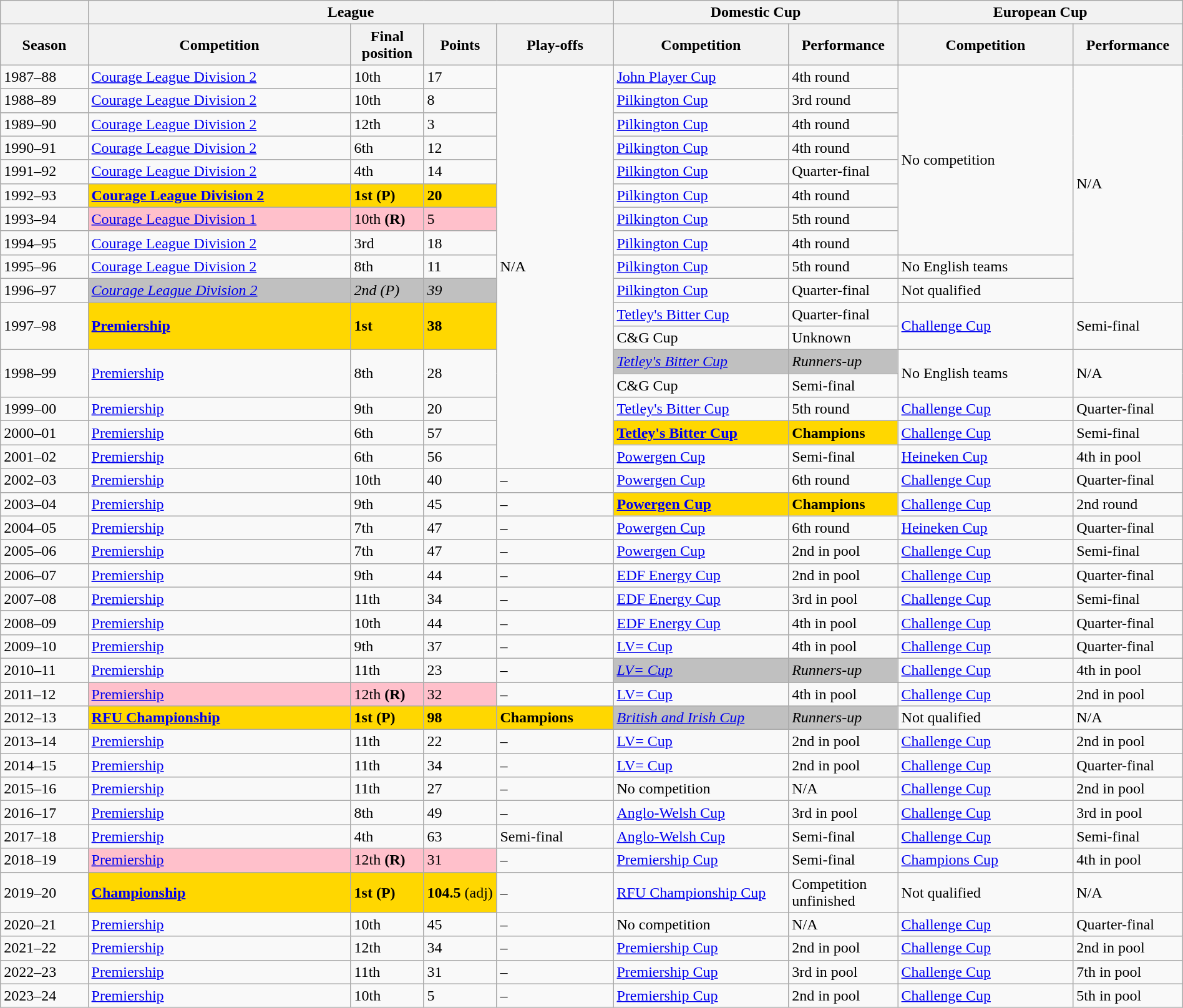<table class="wikitable" style="margin:auto; width:100%;">
<tr>
<th></th>
<th colspan="4">League</th>
<th colspan="2">Domestic Cup</th>
<th colspan="2">European Cup</th>
</tr>
<tr>
<th style="text-align:center;width:6%">Season</th>
<th style="text-align:center;width:18%">Competition</th>
<th style="text-align:center;width:5%">Final position</th>
<th style="text-align:center;width:5%">Points</th>
<th style="text-align:center;width:8%">Play-offs</th>
<th style="text-align:center;width:12%">Competition</th>
<th style="text-align:center;width:7%">Performance</th>
<th style="text-align:center;width:12%">Competition</th>
<th style="text-align:center;width:7%">Performance</th>
</tr>
<tr>
<td>1987–88</td>
<td><a href='#'>Courage League Division 2</a></td>
<td>10th</td>
<td>17</td>
<td rowspan=17>N/A</td>
<td><a href='#'>John Player Cup</a></td>
<td>4th round</td>
<td rowspan=8>No competition</td>
<td rowspan=10>N/A</td>
</tr>
<tr>
<td>1988–89</td>
<td><a href='#'>Courage League Division 2</a></td>
<td>10th</td>
<td>8</td>
<td><a href='#'>Pilkington Cup</a></td>
<td>3rd round</td>
</tr>
<tr>
<td>1989–90</td>
<td><a href='#'>Courage League Division 2</a></td>
<td>12th</td>
<td>3</td>
<td><a href='#'>Pilkington Cup</a></td>
<td>4th round</td>
</tr>
<tr>
<td>1990–91</td>
<td><a href='#'>Courage League Division 2</a></td>
<td>6th</td>
<td>12</td>
<td><a href='#'>Pilkington Cup</a></td>
<td>4th round</td>
</tr>
<tr>
<td>1991–92</td>
<td><a href='#'>Courage League Division 2</a></td>
<td>4th</td>
<td>14</td>
<td><a href='#'>Pilkington Cup</a></td>
<td>Quarter-final</td>
</tr>
<tr>
<td>1992–93</td>
<td style="background: gold"><strong><a href='#'>Courage League Division 2</a></strong></td>
<td style="background: gold"><strong>1st (P)</strong></td>
<td style="background: gold"><strong>20</strong></td>
<td><a href='#'>Pilkington Cup</a></td>
<td>4th round</td>
</tr>
<tr>
<td>1993–94</td>
<td style="background: pink"><a href='#'>Courage League Division 1</a></td>
<td style="background: pink">10th <strong>(R)</strong></td>
<td style="background: pink">5</td>
<td><a href='#'>Pilkington Cup</a></td>
<td>5th round</td>
</tr>
<tr>
<td>1994–95</td>
<td><a href='#'>Courage League Division 2</a></td>
<td>3rd</td>
<td>18</td>
<td><a href='#'>Pilkington Cup</a></td>
<td>4th round</td>
</tr>
<tr>
<td>1995–96</td>
<td><a href='#'>Courage League Division 2</a></td>
<td>8th</td>
<td>11</td>
<td><a href='#'>Pilkington Cup</a></td>
<td>5th round</td>
<td>No English teams</td>
</tr>
<tr>
<td>1996–97</td>
<td style="background: silver"><em><a href='#'>Courage League Division 2</a></em></td>
<td style="background: silver"><em>2nd (P)</em></td>
<td style="background: silver"><em>39</em></td>
<td><a href='#'>Pilkington Cup</a></td>
<td>Quarter-final</td>
<td>Not qualified</td>
</tr>
<tr>
<td rowspan=2>1997–98</td>
<td rowspan=2 style="background: gold"><strong><a href='#'>Premiership</a></strong></td>
<td rowspan=2 style="background: gold"><strong>1st</strong></td>
<td rowspan=2 style="background: gold"><strong>38</strong></td>
<td><a href='#'>Tetley's Bitter Cup</a></td>
<td>Quarter-final</td>
<td rowspan=2><a href='#'>Challenge Cup</a></td>
<td rowspan=2>Semi-final</td>
</tr>
<tr>
<td>C&G Cup</td>
<td>Unknown</td>
</tr>
<tr>
<td rowspan=2>1998–99</td>
<td rowspan=2><a href='#'>Premiership</a></td>
<td rowspan=2>8th</td>
<td rowspan=2>28</td>
<td style="background: silver"><em><a href='#'>Tetley's Bitter Cup</a></em></td>
<td style="background: silver"><em>Runners-up</em></td>
<td rowspan=2>No English teams</td>
<td rowspan=2>N/A</td>
</tr>
<tr>
<td>C&G Cup</td>
<td>Semi-final</td>
</tr>
<tr>
<td>1999–00</td>
<td><a href='#'>Premiership</a></td>
<td>9th</td>
<td>20</td>
<td><a href='#'>Tetley's Bitter Cup</a></td>
<td>5th round</td>
<td><a href='#'>Challenge Cup</a></td>
<td>Quarter-final</td>
</tr>
<tr>
<td>2000–01</td>
<td><a href='#'>Premiership</a></td>
<td>6th</td>
<td>57</td>
<td style="background: gold"><strong><a href='#'>Tetley's Bitter Cup</a></strong></td>
<td style="background: gold"><strong>Champions</strong></td>
<td><a href='#'>Challenge Cup</a></td>
<td>Semi-final</td>
</tr>
<tr>
<td>2001–02</td>
<td><a href='#'>Premiership</a></td>
<td>6th</td>
<td>56</td>
<td><a href='#'>Powergen Cup</a></td>
<td>Semi-final</td>
<td><a href='#'>Heineken Cup</a></td>
<td>4th in pool</td>
</tr>
<tr>
<td>2002–03</td>
<td><a href='#'>Premiership</a></td>
<td>10th</td>
<td>40</td>
<td>–</td>
<td><a href='#'>Powergen Cup</a></td>
<td>6th round</td>
<td><a href='#'>Challenge Cup</a></td>
<td>Quarter-final</td>
</tr>
<tr>
<td>2003–04</td>
<td><a href='#'>Premiership</a></td>
<td>9th</td>
<td>45</td>
<td>–</td>
<td style="background: gold"><strong><a href='#'>Powergen Cup</a></strong></td>
<td style="background: gold"><strong>Champions</strong></td>
<td><a href='#'>Challenge Cup</a></td>
<td>2nd round</td>
</tr>
<tr>
<td>2004–05</td>
<td><a href='#'>Premiership</a></td>
<td>7th</td>
<td>47</td>
<td>–</td>
<td><a href='#'>Powergen Cup</a></td>
<td>6th round</td>
<td><a href='#'>Heineken Cup</a></td>
<td>Quarter-final</td>
</tr>
<tr>
<td>2005–06</td>
<td><a href='#'>Premiership</a></td>
<td>7th</td>
<td>47</td>
<td>–</td>
<td><a href='#'>Powergen Cup</a></td>
<td>2nd in pool</td>
<td><a href='#'>Challenge Cup</a></td>
<td>Semi-final</td>
</tr>
<tr>
<td>2006–07</td>
<td><a href='#'>Premiership</a></td>
<td>9th</td>
<td>44</td>
<td>–</td>
<td><a href='#'>EDF Energy Cup</a></td>
<td>2nd in pool</td>
<td><a href='#'>Challenge Cup</a></td>
<td>Quarter-final</td>
</tr>
<tr>
<td>2007–08</td>
<td><a href='#'>Premiership</a></td>
<td>11th</td>
<td>34</td>
<td>–</td>
<td><a href='#'>EDF Energy Cup</a></td>
<td>3rd in pool</td>
<td><a href='#'>Challenge Cup</a></td>
<td>Semi-final</td>
</tr>
<tr>
<td>2008–09</td>
<td><a href='#'>Premiership</a></td>
<td>10th</td>
<td>44</td>
<td>–</td>
<td><a href='#'>EDF Energy Cup</a></td>
<td>4th in pool</td>
<td><a href='#'>Challenge Cup</a></td>
<td>Quarter-final</td>
</tr>
<tr>
<td>2009–10</td>
<td><a href='#'>Premiership</a></td>
<td>9th</td>
<td>37</td>
<td>–</td>
<td><a href='#'>LV= Cup</a></td>
<td>4th in pool</td>
<td><a href='#'>Challenge Cup</a></td>
<td>Quarter-final</td>
</tr>
<tr>
<td>2010–11</td>
<td><a href='#'>Premiership</a></td>
<td>11th</td>
<td>23</td>
<td>–</td>
<td style="background: silver"><em><a href='#'>LV= Cup</a></em></td>
<td style="background: silver"><em>Runners-up</em></td>
<td><a href='#'>Challenge Cup</a></td>
<td>4th in pool</td>
</tr>
<tr>
<td>2011–12</td>
<td style="background: pink"><a href='#'>Premiership</a></td>
<td style="background: pink">12th <strong>(R)</strong></td>
<td style="background: pink">32</td>
<td>–</td>
<td><a href='#'>LV= Cup</a></td>
<td>4th in pool</td>
<td><a href='#'>Challenge Cup</a></td>
<td>2nd in pool</td>
</tr>
<tr>
<td>2012–13</td>
<td style="background: gold"><strong><a href='#'>RFU Championship</a></strong></td>
<td style="background: gold"><strong>1st (P)</strong></td>
<td style="background: gold"><strong>98</strong></td>
<td style="background: gold"><strong>Champions</strong></td>
<td style="background: silver"><em><a href='#'>British and Irish Cup</a></em></td>
<td style="background: silver"><em>Runners-up</em></td>
<td>Not qualified</td>
<td>N/A</td>
</tr>
<tr>
<td>2013–14</td>
<td><a href='#'>Premiership</a></td>
<td>11th</td>
<td>22</td>
<td>–</td>
<td><a href='#'>LV= Cup</a></td>
<td>2nd in pool</td>
<td><a href='#'>Challenge Cup</a></td>
<td>2nd in pool</td>
</tr>
<tr>
<td>2014–15</td>
<td><a href='#'>Premiership</a></td>
<td>11th</td>
<td>34</td>
<td>–</td>
<td><a href='#'>LV= Cup</a></td>
<td>2nd in pool</td>
<td><a href='#'>Challenge Cup</a></td>
<td>Quarter-final</td>
</tr>
<tr>
<td>2015–16</td>
<td><a href='#'>Premiership</a></td>
<td>11th</td>
<td>27</td>
<td>–</td>
<td>No competition</td>
<td>N/A</td>
<td><a href='#'>Challenge Cup</a></td>
<td>2nd in pool</td>
</tr>
<tr>
<td>2016–17</td>
<td><a href='#'>Premiership</a></td>
<td>8th</td>
<td>49</td>
<td>–</td>
<td><a href='#'>Anglo-Welsh Cup</a></td>
<td>3rd in pool</td>
<td><a href='#'>Challenge Cup</a></td>
<td>3rd in pool</td>
</tr>
<tr>
<td>2017–18</td>
<td><a href='#'>Premiership</a></td>
<td>4th</td>
<td>63</td>
<td>Semi-final</td>
<td><a href='#'>Anglo-Welsh Cup</a></td>
<td>Semi-final</td>
<td><a href='#'>Challenge Cup</a></td>
<td>Semi-final</td>
</tr>
<tr>
<td>2018–19</td>
<td style="background: pink"><a href='#'>Premiership</a></td>
<td style="background: pink">12th <strong>(R)</strong></td>
<td style="background: pink">31</td>
<td>–</td>
<td><a href='#'>Premiership Cup</a></td>
<td>Semi-final</td>
<td><a href='#'>Champions Cup</a></td>
<td>4th in pool</td>
</tr>
<tr>
<td>2019–20</td>
<td style="background: gold"><strong><a href='#'>Championship</a></strong></td>
<td style="background: gold"><strong>1st (P)</strong></td>
<td style="background: gold"><strong>104.5</strong> (adj)</td>
<td>–</td>
<td><a href='#'>RFU Championship Cup</a></td>
<td>Competition unfinished</td>
<td>Not qualified</td>
<td>N/A</td>
</tr>
<tr>
<td>2020–21</td>
<td><a href='#'>Premiership</a></td>
<td>10th</td>
<td>45</td>
<td>–</td>
<td>No competition</td>
<td>N/A</td>
<td><a href='#'>Challenge Cup</a></td>
<td>Quarter-final</td>
</tr>
<tr>
<td>2021–22</td>
<td><a href='#'>Premiership</a></td>
<td>12th</td>
<td>34</td>
<td>–</td>
<td><a href='#'>Premiership Cup</a></td>
<td>2nd in pool</td>
<td><a href='#'>Challenge Cup</a></td>
<td>2nd in pool</td>
</tr>
<tr>
<td>2022–23</td>
<td><a href='#'>Premiership</a></td>
<td>11th</td>
<td>31</td>
<td>–</td>
<td><a href='#'>Premiership Cup</a></td>
<td>3rd in pool</td>
<td><a href='#'>Challenge Cup</a></td>
<td>7th in pool</td>
</tr>
<tr>
<td>2023–24</td>
<td><a href='#'>Premiership</a></td>
<td>10th</td>
<td>5</td>
<td>–</td>
<td><a href='#'>Premiership Cup</a></td>
<td>2nd in pool</td>
<td><a href='#'>Challenge Cup</a></td>
<td>5th in pool</td>
</tr>
</table>
